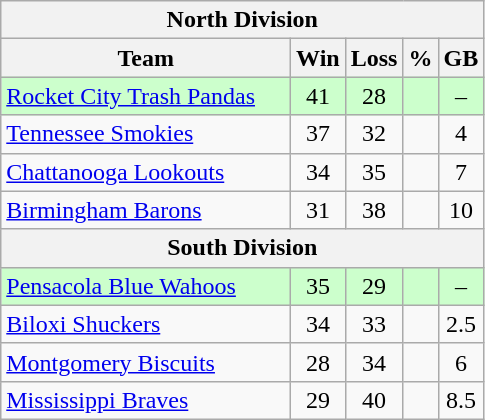<table class="wikitable">
<tr>
<th colspan="5">North Division</th>
</tr>
<tr>
<th width="60%">Team</th>
<th>Win</th>
<th>Loss</th>
<th>%</th>
<th>GB</th>
</tr>
<tr align=center bgcolor=ccffcc>
<td align=left><a href='#'>Rocket City Trash Pandas</a></td>
<td>41</td>
<td>28</td>
<td></td>
<td>–</td>
</tr>
<tr align=center>
<td align=left><a href='#'>Tennessee Smokies</a></td>
<td>37</td>
<td>32</td>
<td></td>
<td>4</td>
</tr>
<tr align=center>
<td align=left><a href='#'>Chattanooga Lookouts</a></td>
<td>34</td>
<td>35</td>
<td></td>
<td>7</td>
</tr>
<tr align=center>
<td align=left><a href='#'>Birmingham Barons</a></td>
<td>31</td>
<td>38</td>
<td></td>
<td>10</td>
</tr>
<tr>
<th colspan="5">South Division</th>
</tr>
<tr align=center bgcolor=ccffcc>
<td align=left><a href='#'>Pensacola Blue Wahoos</a></td>
<td>35</td>
<td>29</td>
<td></td>
<td>–</td>
</tr>
<tr align=center>
<td align=left><a href='#'>Biloxi Shuckers</a></td>
<td>34</td>
<td>33</td>
<td></td>
<td>2.5</td>
</tr>
<tr align=center>
<td align=left><a href='#'>Montgomery Biscuits</a></td>
<td>28</td>
<td>34</td>
<td></td>
<td>6</td>
</tr>
<tr align=center>
<td align=left><a href='#'>Mississippi Braves</a></td>
<td>29</td>
<td>40</td>
<td></td>
<td>8.5</td>
</tr>
</table>
